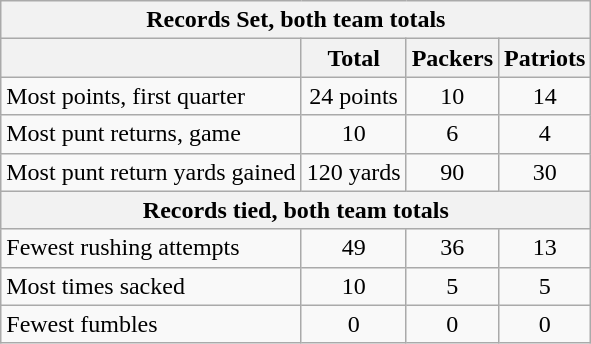<table class="wikitable">
<tr>
<th colspan=4>Records Set, both team totals</th>
</tr>
<tr>
<th></th>
<th>Total</th>
<th>Packers</th>
<th>Patriots</th>
</tr>
<tr align=center>
<td align=left>Most points, first quarter</td>
<td>24 points</td>
<td>10</td>
<td>14</td>
</tr>
<tr align=center>
<td align=left>Most punt returns, game</td>
<td>10</td>
<td>6</td>
<td>4</td>
</tr>
<tr align=center>
<td align=left>Most punt return yards gained</td>
<td>120 yards</td>
<td>90</td>
<td>30</td>
</tr>
<tr>
<th colspan=4>Records tied, both team totals</th>
</tr>
<tr align=center>
<td align=left>Fewest rushing attempts</td>
<td>49</td>
<td>36</td>
<td>13</td>
</tr>
<tr align=center>
<td align=left>Most times sacked</td>
<td>10</td>
<td>5</td>
<td>5</td>
</tr>
<tr align=center>
<td align=left>Fewest fumbles</td>
<td>0</td>
<td>0</td>
<td>0</td>
</tr>
</table>
